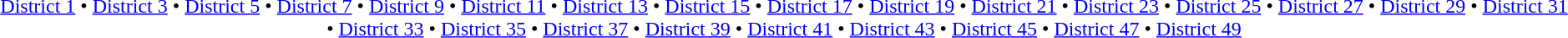<table id=toc class=toc summary=Contents>
<tr>
<td align=center><br><a href='#'>District 1</a> • <a href='#'>District 3</a> • <a href='#'>District 5</a> • <a href='#'>District 7</a> • <a href='#'>District 9</a> • <a href='#'>District 11</a> • <a href='#'>District 13</a> • <a href='#'>District 15</a> • <a href='#'>District 17</a> • <a href='#'>District 19</a> • <a href='#'>District 21</a> • <a href='#'>District 23</a> • <a href='#'>District 25</a> • <a href='#'>District 27</a> • <a href='#'>District 29</a> • <a href='#'>District 31</a> • <a href='#'>District 33</a> • <a href='#'>District 35</a> • <a href='#'>District 37</a> • <a href='#'>District 39</a> • <a href='#'>District 41</a> • <a href='#'>District 43</a> • <a href='#'>District 45</a> • <a href='#'>District 47</a> • <a href='#'>District 49</a></td>
</tr>
</table>
